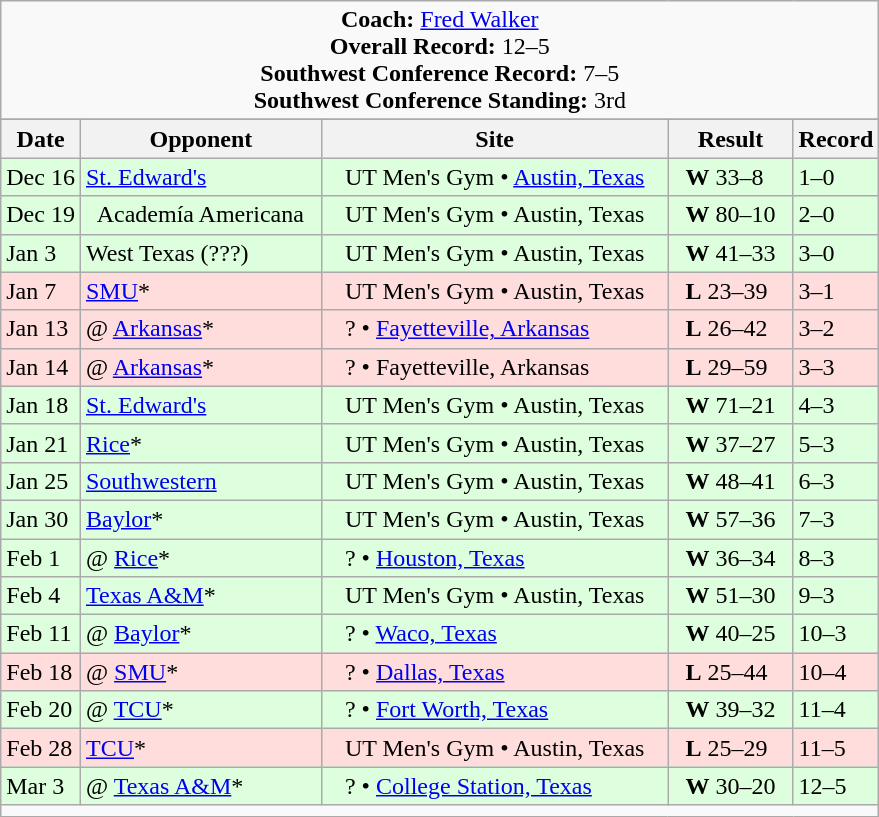<table class="wikitable">
<tr>
<td colspan=8 style="text-align: center;"><strong>Coach:</strong> <a href='#'>Fred Walker</a><br><strong>Overall Record:</strong> 12–5<br><strong>Southwest Conference Record:</strong> 7–5<br><strong>Southwest Conference Standing:</strong> 3rd</td>
</tr>
<tr>
</tr>
<tr>
<th>Date</th>
<th>Opponent</th>
<th>Site</th>
<th>Result</th>
<th>Record</th>
</tr>
<tr style="background: #ddffdd;">
<td>Dec 16</td>
<td><a href='#'>St. Edward's</a></td>
<td>   UT Men's Gym • <a href='#'>Austin, Texas</a>   </td>
<td>  <strong>W</strong> 33–8  </td>
<td>1–0</td>
</tr>
<tr style="background: #ddffdd;">
<td>Dec 19</td>
<td>  Academía Americana  </td>
<td>   UT Men's Gym • Austin, Texas   </td>
<td>  <strong>W</strong> 80–10  </td>
<td>2–0</td>
</tr>
<tr style="background: #ddffdd;">
<td>Jan 3</td>
<td>West Texas (???)</td>
<td>   UT Men's Gym • Austin, Texas   </td>
<td>  <strong>W</strong> 41–33  </td>
<td>3–0</td>
</tr>
<tr style="background: #ffdddd;">
<td>Jan 7</td>
<td><a href='#'>SMU</a>*</td>
<td>   UT Men's Gym • Austin, Texas   </td>
<td>  <strong>L</strong> 23–39  </td>
<td>3–1</td>
</tr>
<tr style="background: #ffdddd;">
<td>Jan 13</td>
<td>@ <a href='#'>Arkansas</a>*</td>
<td>   ? • <a href='#'>Fayetteville, Arkansas</a>   </td>
<td>  <strong>L</strong> 26–42  </td>
<td>3–2</td>
</tr>
<tr style="background: #ffdddd;">
<td>Jan 14</td>
<td>@ <a href='#'>Arkansas</a>*</td>
<td>   ? • Fayetteville, Arkansas   </td>
<td>  <strong>L</strong> 29–59  </td>
<td>3–3</td>
</tr>
<tr style="background: #ddffdd;">
<td>Jan 18</td>
<td><a href='#'>St. Edward's</a></td>
<td>   UT Men's Gym • Austin, Texas   </td>
<td>  <strong>W</strong> 71–21  </td>
<td>4–3</td>
</tr>
<tr style="background: #ddffdd;">
<td>Jan 21</td>
<td><a href='#'>Rice</a>*</td>
<td>   UT Men's Gym • Austin, Texas   </td>
<td>  <strong>W</strong> 37–27  </td>
<td>5–3</td>
</tr>
<tr style="background: #ddffdd;">
<td>Jan 25</td>
<td><a href='#'>Southwestern</a></td>
<td>   UT Men's Gym • Austin, Texas   </td>
<td>  <strong>W</strong> 48–41  </td>
<td>6–3</td>
</tr>
<tr style="background: #ddffdd;">
<td>Jan 30</td>
<td><a href='#'>Baylor</a>*</td>
<td>   UT Men's Gym • Austin, Texas   </td>
<td>  <strong>W</strong> 57–36  </td>
<td>7–3</td>
</tr>
<tr style="background: #ddffdd;">
<td>Feb 1</td>
<td>@ <a href='#'>Rice</a>*</td>
<td>   ? • <a href='#'>Houston, Texas</a>   </td>
<td>  <strong>W</strong> 36–34  </td>
<td>8–3</td>
</tr>
<tr style="background: #ddffdd;">
<td>Feb 4</td>
<td><a href='#'>Texas A&M</a>*</td>
<td>   UT Men's Gym • Austin, Texas   </td>
<td>  <strong>W</strong> 51–30  </td>
<td>9–3</td>
</tr>
<tr style="background: #ddffdd;">
<td>Feb 11</td>
<td>@ <a href='#'>Baylor</a>*</td>
<td>   ? • <a href='#'>Waco, Texas</a>   </td>
<td>  <strong>W</strong> 40–25  </td>
<td>10–3</td>
</tr>
<tr style="background: #ffdddd;">
<td>Feb 18</td>
<td>@ <a href='#'>SMU</a>*</td>
<td>   ? • <a href='#'>Dallas, Texas</a>   </td>
<td>  <strong>L</strong> 25–44  </td>
<td>10–4</td>
</tr>
<tr style="background: #ddffdd;">
<td>Feb 20</td>
<td>@ <a href='#'>TCU</a>*</td>
<td>   ? • <a href='#'>Fort Worth, Texas</a>   </td>
<td>  <strong>W</strong> 39–32  </td>
<td>11–4</td>
</tr>
<tr style="background: #ffdddd;">
<td>Feb 28</td>
<td><a href='#'>TCU</a>*</td>
<td>   UT Men's Gym • Austin, Texas   </td>
<td>  <strong>L</strong> 25–29  </td>
<td>11–5</td>
</tr>
<tr style="background: #ddffdd;">
<td>Mar 3</td>
<td>@ <a href='#'>Texas A&M</a>*</td>
<td>   ? • <a href='#'>College Station, Texas</a>   </td>
<td>  <strong>W</strong> 30–20  </td>
<td>12–5</td>
</tr>
<tr>
<td colspan=8></td>
</tr>
</table>
